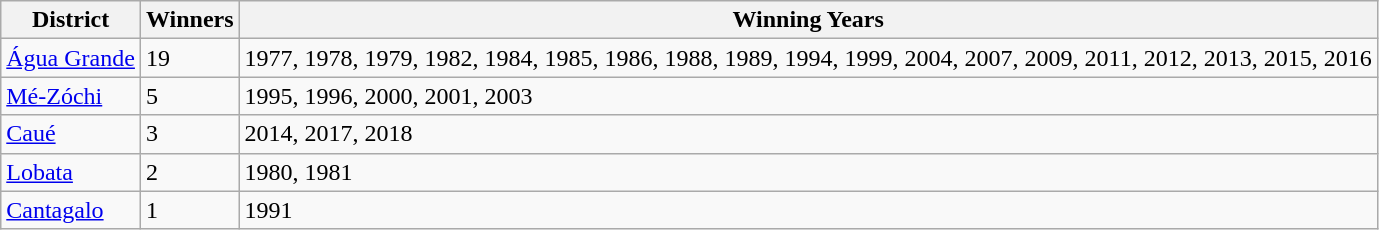<table class="wikitable">
<tr>
<th>District</th>
<th>Winners</th>
<th>Winning Years</th>
</tr>
<tr>
<td><a href='#'>Água Grande</a></td>
<td>19</td>
<td>1977, 1978, 1979, 1982, 1984, 1985, 1986, 1988, 1989, 1994, 1999, 2004, 2007, 2009, 2011, 2012, 2013, 2015, 2016</td>
</tr>
<tr>
<td><a href='#'>Mé-Zóchi</a></td>
<td>5</td>
<td>1995, 1996, 2000, 2001, 2003</td>
</tr>
<tr>
<td><a href='#'>Caué</a></td>
<td>3</td>
<td>2014, 2017, 2018</td>
</tr>
<tr>
<td><a href='#'>Lobata</a></td>
<td>2</td>
<td>1980, 1981</td>
</tr>
<tr>
<td><a href='#'>Cantagalo</a></td>
<td>1</td>
<td>1991</td>
</tr>
</table>
